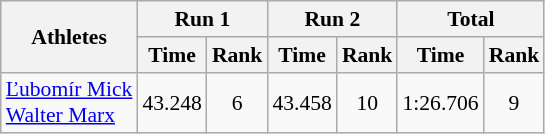<table class="wikitable" border="1" style="font-size:90%">
<tr>
<th rowspan="2">Athletes</th>
<th colspan="2">Run 1</th>
<th colspan="2">Run 2</th>
<th colspan="2">Total</th>
</tr>
<tr>
<th>Time</th>
<th>Rank</th>
<th>Time</th>
<th>Rank</th>
<th>Time</th>
<th>Rank</th>
</tr>
<tr>
<td><a href='#'>Ľubomír Mick</a><br><a href='#'>Walter Marx</a></td>
<td align="center">43.248</td>
<td align="center">6</td>
<td align="center">43.458</td>
<td align="center">10</td>
<td align="center">1:26.706</td>
<td align="center">9</td>
</tr>
</table>
